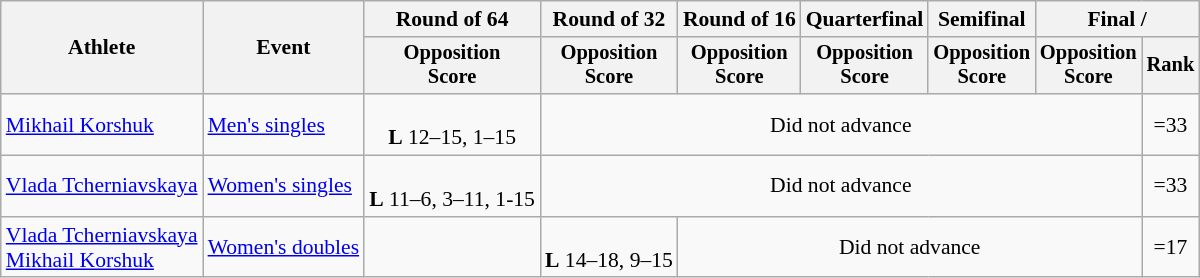<table class=wikitable style=font-size:90%;text-align:center>
<tr>
<th rowspan=2>Athlete</th>
<th rowspan=2>Event</th>
<th>Round of 64</th>
<th>Round of 32</th>
<th>Round of 16</th>
<th>Quarterfinal</th>
<th>Semifinal</th>
<th colspan=2>Final / </th>
</tr>
<tr style=font-size:95%>
<th>Opposition<br>Score</th>
<th>Opposition<br>Score</th>
<th>Opposition<br>Score</th>
<th>Opposition<br>Score</th>
<th>Opposition<br>Score</th>
<th>Opposition<br>Score</th>
<th>Rank</th>
</tr>
<tr>
<td align=left><a href='#'>Mikhail Korshuk</a></td>
<td align=left><a href='#'>Men's singles</a></td>
<td><br><strong>L</strong> 12–15, 1–15</td>
<td colspan=5>Did not advance</td>
<td>=33</td>
</tr>
<tr>
<td align=left><a href='#'>Vlada Tcherniavskaya</a></td>
<td align=left><a href='#'>Women's singles</a></td>
<td><br><strong>L</strong> 11–6, 3–11, 1-15</td>
<td colspan=5>Did not advance</td>
<td>=33</td>
</tr>
<tr>
<td align=left><a href='#'>Vlada Tcherniavskaya</a><br><a href='#'>Mikhail Korshuk</a></td>
<td align=left><a href='#'>Women's doubles</a></td>
<td></td>
<td><br><strong>L</strong> 14–18, 9–15</td>
<td colspan=4>Did not advance</td>
<td>=17</td>
</tr>
</table>
